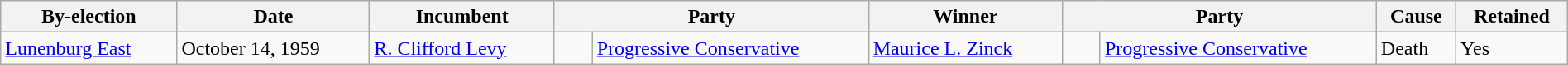<table class=wikitable style="width:100%">
<tr>
<th>By-election</th>
<th>Date</th>
<th>Incumbent</th>
<th colspan=2>Party</th>
<th>Winner</th>
<th colspan=2>Party</th>
<th>Cause</th>
<th>Retained</th>
</tr>
<tr>
<td><a href='#'>Lunenburg East</a></td>
<td>October 14, 1959</td>
<td><a href='#'>R. Clifford Levy</a></td>
<td>    </td>
<td><a href='#'>Progressive Conservative</a></td>
<td><a href='#'>Maurice L. Zinck</a></td>
<td>    </td>
<td><a href='#'>Progressive Conservative</a></td>
<td>Death</td>
<td>Yes</td>
</tr>
</table>
